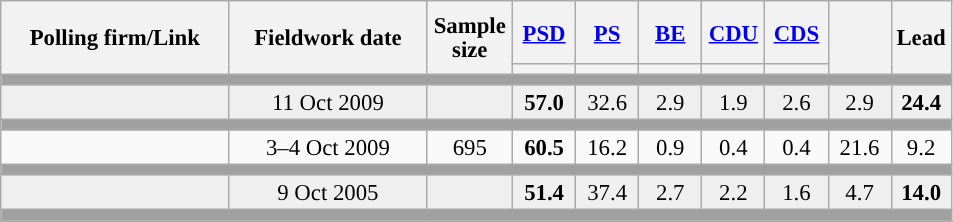<table class="wikitable collapsible sortable" style="text-align:center; font-size:95%; line-height:16px;">
<tr style="height:42px;">
<th style="width:145px;" rowspan="2">Polling firm/Link</th>
<th style="width:125px;" rowspan="2">Fieldwork date</th>
<th class="unsortable" style="width:50px;" rowspan="2">Sample size</th>
<th class="unsortable" style="width:35px;"><a href='#'>PSD</a></th>
<th class="unsortable" style="width:35px;"><a href='#'>PS</a></th>
<th class="unsortable" style="width:35px;"><a href='#'>BE</a></th>
<th class="unsortable" style="width:35px;"><a href='#'>CDU</a></th>
<th class="unsortable" style="width:35px;"><a href='#'>CDS</a></th>
<th class="unsortable" style="width:35px;" rowspan="2"></th>
<th class="unsortable" style="width:30px;" rowspan="2">Lead</th>
</tr>
<tr>
<th class="unsortable" style="color:inherit;background:"></th>
<th class="unsortable" style="color:inherit;background:"></th>
<th class="unsortable" style="color:inherit;background:"></th>
<th class="unsortable" style="color:inherit;background:"></th>
<th class="unsortable" style="color:inherit;background:"></th>
</tr>
<tr>
<td colspan="13" style="background:#A0A0A0"></td>
</tr>
<tr style="background:#EFEFEF;">
<td><strong></strong></td>
<td data-sort-value="2019-10-06">11 Oct 2009</td>
<td></td>
<td><strong>57.0</strong><br></td>
<td>32.6<br></td>
<td>2.9<br></td>
<td>1.9<br></td>
<td>2.6<br></td>
<td>2.9</td>
<td style="background:"><strong>24.4</strong></td>
</tr>
<tr>
<td colspan="13" style="background:#A0A0A0"></td>
</tr>
<tr>
<td align="center"></td>
<td align="center">3–4 Oct 2009</td>
<td>695</td>
<td align="center" ><strong>60.5</strong></td>
<td align="center">16.2</td>
<td align="center">0.9</td>
<td align="center">0.4</td>
<td align="center">0.4</td>
<td align="center">21.6</td>
<td style="background:">9.2</td>
</tr>
<tr>
<td colspan="13" style="background:#A0A0A0"></td>
</tr>
<tr style="background:#EFEFEF;">
<td><strong></strong></td>
<td data-sort-value="2019-10-06">9 Oct 2005</td>
<td></td>
<td><strong>51.4</strong><br></td>
<td>37.4<br></td>
<td>2.7<br></td>
<td>2.2<br></td>
<td>1.6<br></td>
<td>4.7</td>
<td style="background:"><strong>14.0</strong></td>
</tr>
<tr>
<td colspan="13" style="background:#A0A0A0"></td>
</tr>
<tr>
</tr>
</table>
